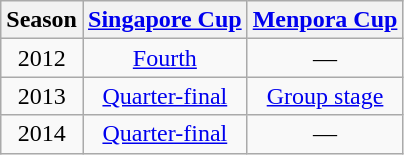<table class="wikitable" style="text-align:center">
<tr>
<th>Season</th>
<th><a href='#'>Singapore Cup</a></th>
<th><a href='#'>Menpora Cup</a></th>
</tr>
<tr>
<td>2012</td>
<td><a href='#'>Fourth</a></td>
<td>—</td>
</tr>
<tr>
<td>2013</td>
<td><a href='#'>Quarter-final</a></td>
<td><a href='#'>Group stage</a></td>
</tr>
<tr>
<td>2014</td>
<td><a href='#'>Quarter-final</a></td>
<td>—</td>
</tr>
</table>
